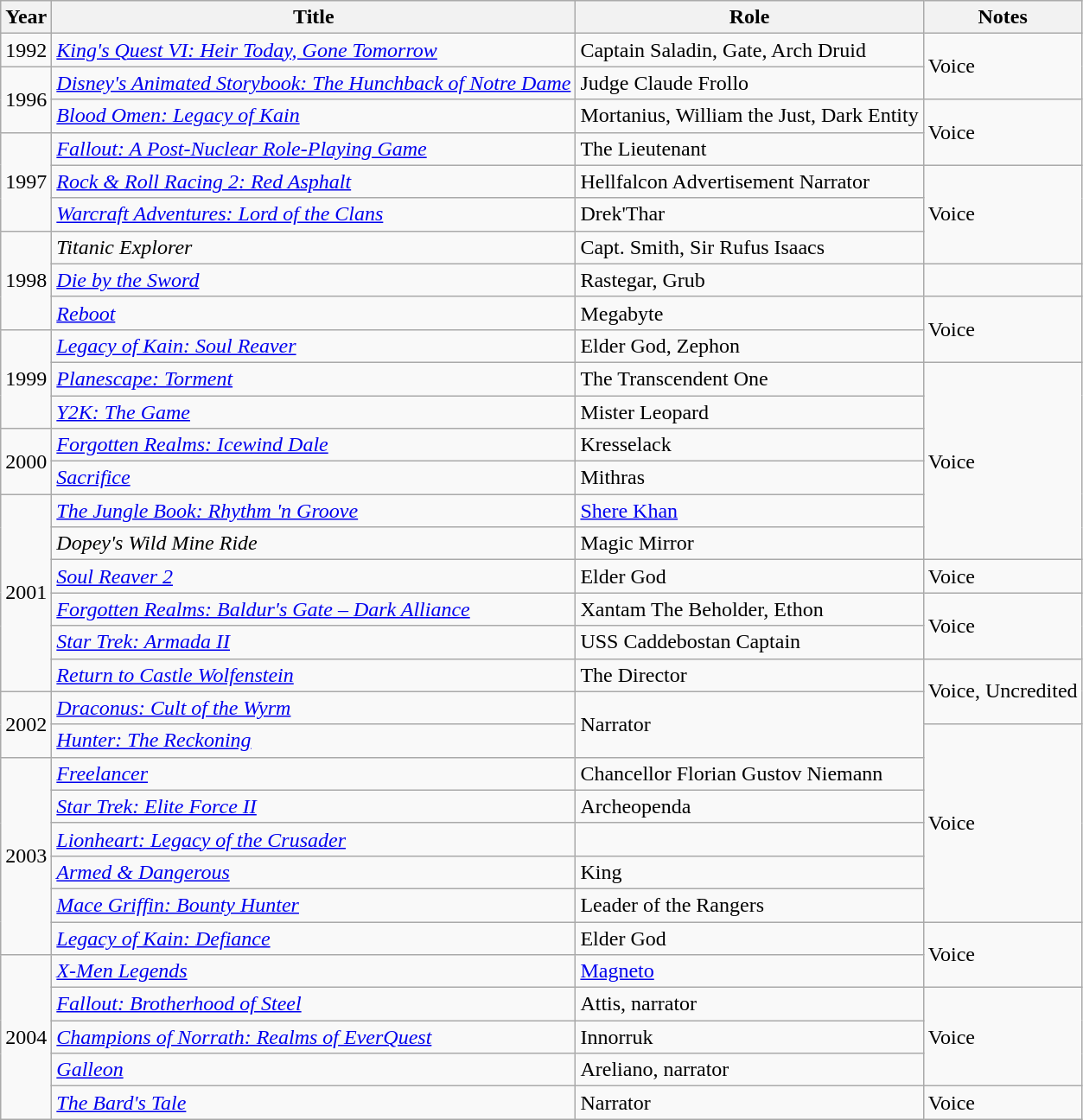<table class="wikitable sortable">
<tr>
<th>Year</th>
<th>Title</th>
<th>Role</th>
<th>Notes</th>
</tr>
<tr>
<td>1992</td>
<td><em><a href='#'>King's Quest VI: Heir Today, Gone Tomorrow</a></em></td>
<td>Captain Saladin, Gate, Arch Druid</td>
<td rowspan="2">Voice</td>
</tr>
<tr>
<td rowspan="2">1996</td>
<td><em><a href='#'>Disney's Animated Storybook: The Hunchback of Notre Dame</a></em></td>
<td>Judge Claude Frollo</td>
</tr>
<tr>
<td><em><a href='#'>Blood Omen: Legacy of Kain</a></em></td>
<td>Mortanius, William the Just, Dark Entity</td>
<td rowspan="2">Voice</td>
</tr>
<tr>
<td rowspan="3">1997</td>
<td><em><a href='#'>Fallout: A Post-Nuclear Role-Playing Game</a></em></td>
<td>The Lieutenant</td>
</tr>
<tr>
<td><em><a href='#'>Rock & Roll Racing 2: Red Asphalt</a></em></td>
<td>Hellfalcon Advertisement Narrator</td>
<td rowspan="3">Voice</td>
</tr>
<tr>
<td><em><a href='#'>Warcraft Adventures: Lord of the Clans</a></em></td>
<td>Drek'Thar</td>
</tr>
<tr>
<td rowspan="3">1998</td>
<td><em>Titanic Explorer</em></td>
<td>Capt. Smith, Sir Rufus Isaacs</td>
</tr>
<tr>
<td><em><a href='#'>Die by the Sword</a></em></td>
<td>Rastegar, Grub</td>
</tr>
<tr>
<td><em><a href='#'>Reboot</a></em></td>
<td>Megabyte</td>
<td rowspan="2">Voice</td>
</tr>
<tr>
<td rowspan="3">1999</td>
<td><em><a href='#'>Legacy of Kain: Soul Reaver</a></em></td>
<td>Elder God, Zephon</td>
</tr>
<tr>
<td><em><a href='#'>Planescape: Torment</a></em></td>
<td>The Transcendent One</td>
<td rowspan="6">Voice</td>
</tr>
<tr>
<td><em><a href='#'>Y2K: The Game</a></em></td>
<td>Mister Leopard</td>
</tr>
<tr>
<td rowspan="2">2000</td>
<td><em><a href='#'>Forgotten Realms: Icewind Dale</a></em></td>
<td>Kresselack</td>
</tr>
<tr>
<td><em><a href='#'>Sacrifice</a></em></td>
<td>Mithras</td>
</tr>
<tr>
<td rowspan="6">2001</td>
<td><em><a href='#'>The Jungle Book: Rhythm 'n Groove</a></em></td>
<td><a href='#'>Shere Khan</a></td>
</tr>
<tr>
<td><em>Dopey's Wild Mine Ride</em></td>
<td>Magic Mirror</td>
</tr>
<tr>
<td><em><a href='#'>Soul Reaver 2</a></em></td>
<td>Elder God</td>
<td>Voice</td>
</tr>
<tr>
<td><em><a href='#'>Forgotten Realms: Baldur's Gate – Dark Alliance</a></em></td>
<td>Xantam The Beholder, Ethon</td>
<td rowspan="2">Voice</td>
</tr>
<tr>
<td><em><a href='#'>Star Trek: Armada II</a></em></td>
<td>USS Caddebostan Captain</td>
</tr>
<tr>
<td><em><a href='#'>Return to Castle Wolfenstein</a></em></td>
<td>The Director</td>
<td rowspan="2">Voice, Uncredited</td>
</tr>
<tr>
<td rowspan="2">2002</td>
<td><em><a href='#'>Draconus: Cult of the Wyrm</a></em></td>
<td rowspan="2">Narrator</td>
</tr>
<tr>
<td><em><a href='#'>Hunter: The Reckoning</a></em></td>
<td rowspan="6">Voice</td>
</tr>
<tr>
<td rowspan="6">2003</td>
<td><em><a href='#'>Freelancer</a></em></td>
<td>Chancellor Florian Gustov Niemann</td>
</tr>
<tr>
<td><em><a href='#'>Star Trek: Elite Force II</a></em></td>
<td>Archeopenda</td>
</tr>
<tr>
<td><em><a href='#'>Lionheart: Legacy of the Crusader</a></em></td>
<td></td>
</tr>
<tr>
<td><em><a href='#'>Armed & Dangerous</a></em></td>
<td>King</td>
</tr>
<tr>
<td><em><a href='#'>Mace Griffin: Bounty Hunter</a></em></td>
<td>Leader of the Rangers</td>
</tr>
<tr>
<td><em><a href='#'>Legacy of Kain: Defiance</a></em></td>
<td>Elder God</td>
<td rowspan="2">Voice</td>
</tr>
<tr>
<td rowspan="5">2004</td>
<td><em><a href='#'>X-Men Legends</a></em></td>
<td><a href='#'>Magneto</a></td>
</tr>
<tr>
<td><em><a href='#'>Fallout: Brotherhood of Steel</a></em></td>
<td>Attis, narrator</td>
<td rowspan="3">Voice</td>
</tr>
<tr>
<td><em><a href='#'>Champions of Norrath: Realms of EverQuest</a></em></td>
<td>Innorruk</td>
</tr>
<tr>
<td><em><a href='#'>Galleon</a></em></td>
<td>Areliano, narrator</td>
</tr>
<tr>
<td><em><a href='#'>The Bard's Tale</a></em></td>
<td>Narrator</td>
<td>Voice</td>
</tr>
</table>
